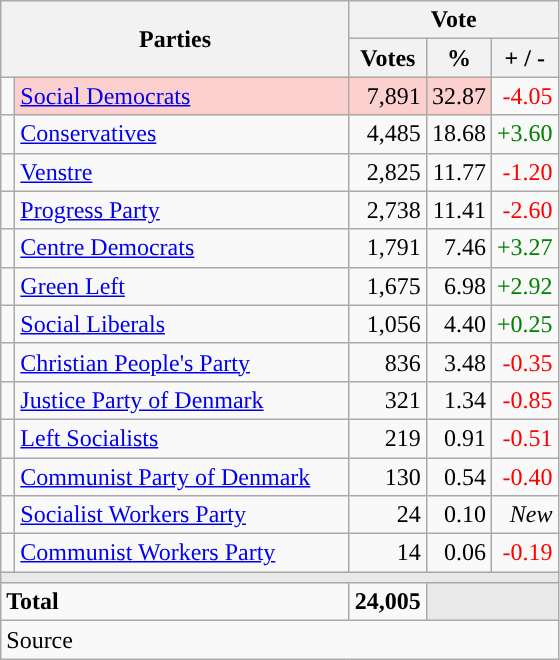<table class="wikitable" style="text-align:right;">
<tr>
<th style="text-align:centre;" rowspan="2" colspan="2" width="225">Parties</th>
<th colspan="3">Vote</th>
</tr>
<tr>
<th width="15">Votes</th>
<th width="15">%</th>
<th width="15">+ / -</th>
</tr>
<tr>
<td width="2" style="color:inherit;background:"></td>
<td bgcolor=#fbd0ce  align="left"><a href='#'>Social Democrats</a></td>
<td bgcolor=#fbd0ce>7,891</td>
<td bgcolor=#fbd0ce>32.87</td>
<td style=color:red;>-4.05</td>
</tr>
<tr>
<td width="2" style="color:inherit;background:"></td>
<td align="left"><a href='#'>Conservatives</a></td>
<td>4,485</td>
<td>18.68</td>
<td style=color:green;>+3.60</td>
</tr>
<tr>
<td width="2" style="color:inherit;background:"></td>
<td align="left"><a href='#'>Venstre</a></td>
<td>2,825</td>
<td>11.77</td>
<td style=color:red;>-1.20</td>
</tr>
<tr>
<td width="2" style="color:inherit;background:"></td>
<td align="left"><a href='#'>Progress Party</a></td>
<td>2,738</td>
<td>11.41</td>
<td style=color:red;>-2.60</td>
</tr>
<tr>
<td width="2" style="color:inherit;background:"></td>
<td align="left"><a href='#'>Centre Democrats</a></td>
<td>1,791</td>
<td>7.46</td>
<td style=color:green;>+3.27</td>
</tr>
<tr>
<td width="2" style="color:inherit;background:"></td>
<td align="left"><a href='#'>Green Left</a></td>
<td>1,675</td>
<td>6.98</td>
<td style=color:green;>+2.92</td>
</tr>
<tr>
<td width="2" style="color:inherit;background:"></td>
<td align="left"><a href='#'>Social Liberals</a></td>
<td>1,056</td>
<td>4.40</td>
<td style=color:green;>+0.25</td>
</tr>
<tr>
<td width="2" style="color:inherit;background:"></td>
<td align="left"><a href='#'>Christian People's Party</a></td>
<td>836</td>
<td>3.48</td>
<td style=color:red;>-0.35</td>
</tr>
<tr>
<td width="2" style="color:inherit;background:"></td>
<td align="left"><a href='#'>Justice Party of Denmark</a></td>
<td>321</td>
<td>1.34</td>
<td style=color:red;>-0.85</td>
</tr>
<tr>
<td width="2" style="color:inherit;background:"></td>
<td align="left"><a href='#'>Left Socialists</a></td>
<td>219</td>
<td>0.91</td>
<td style=color:red;>-0.51</td>
</tr>
<tr>
<td width="2" style="color:inherit;background:"></td>
<td align="left"><a href='#'>Communist Party of Denmark</a></td>
<td>130</td>
<td>0.54</td>
<td style=color:red;>-0.40</td>
</tr>
<tr>
<td width="2" style="color:inherit;background:"></td>
<td align="left"><a href='#'>Socialist Workers Party</a></td>
<td>24</td>
<td>0.10</td>
<td><em>New</em></td>
</tr>
<tr>
<td width="2" style="color:inherit;background:"></td>
<td align="left"><a href='#'>Communist Workers Party</a></td>
<td>14</td>
<td>0.06</td>
<td style=color:red;>-0.19</td>
</tr>
<tr>
<td colspan="7" bgcolor="#E9E9E9"></td>
</tr>
<tr>
<td align="left" colspan="2"><strong>Total</strong></td>
<td><strong>24,005</strong></td>
<td bgcolor="#E9E9E9" colspan="2"></td>
</tr>
<tr>
<td align="left" colspan="6">Source</td>
</tr>
</table>
